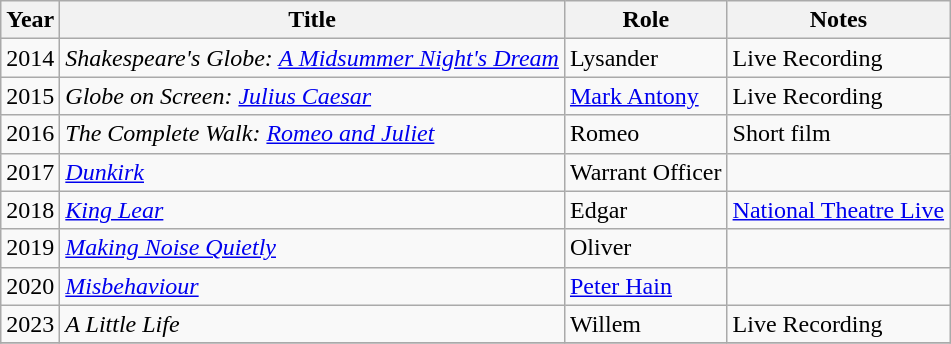<table class="wikitable sortable">
<tr>
<th>Year</th>
<th>Title</th>
<th>Role</th>
<th class="unsortable">Notes</th>
</tr>
<tr>
<td>2014</td>
<td><em>Shakespeare's Globe: <a href='#'>A Midsummer Night's Dream</a></em></td>
<td>Lysander</td>
<td>Live Recording</td>
</tr>
<tr>
<td>2015</td>
<td><em>Globe on Screen: <a href='#'>Julius Caesar</a></em></td>
<td><a href='#'>Mark Antony</a></td>
<td>Live Recording</td>
</tr>
<tr>
<td>2016</td>
<td><em>The Complete Walk: <a href='#'>Romeo and Juliet</a></em></td>
<td>Romeo</td>
<td>Short film</td>
</tr>
<tr>
<td>2017</td>
<td><em><a href='#'>Dunkirk</a></em></td>
<td>Warrant Officer</td>
<td></td>
</tr>
<tr>
<td>2018</td>
<td><em><a href='#'>King Lear</a></em></td>
<td>Edgar</td>
<td><a href='#'>National Theatre Live</a></td>
</tr>
<tr>
<td>2019</td>
<td><em><a href='#'>Making Noise Quietly</a></em></td>
<td>Oliver</td>
<td></td>
</tr>
<tr>
<td>2020</td>
<td><em><a href='#'>Misbehaviour</a></em></td>
<td><a href='#'>Peter Hain</a></td>
<td></td>
</tr>
<tr>
<td>2023</td>
<td><em>A Little Life</em></td>
<td>Willem</td>
<td>Live Recording</td>
</tr>
<tr>
</tr>
</table>
